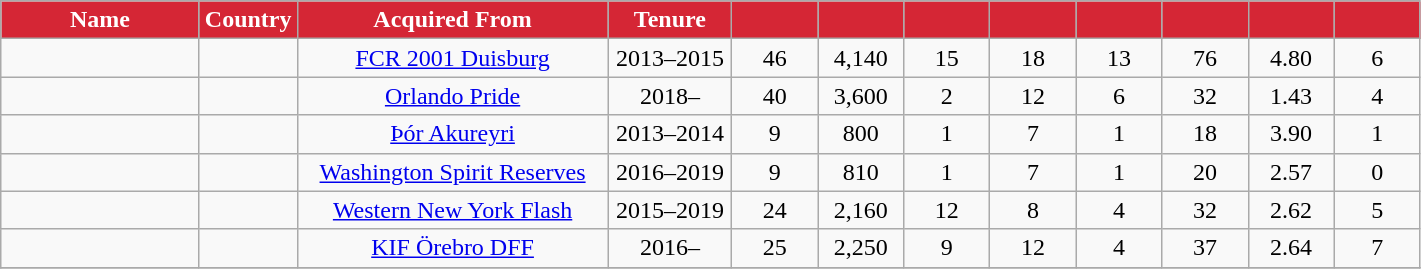<table class="wikitable sortable" style="text-align:center;">
<tr>
<th style="color:white; background:#D52635; width:125px;" scope=col>Name</th>
<th style="color:white; background:#D52635; width:50px;" scope=col>Country</th>
<th style="color:white; background:#D52635; width:200px;" scope=col>Acquired From</th>
<th style="color:white; background:#D52635; width:75px;" scope=col>Tenure</th>
<th style="color:white; background:#D52635; width:50px;" scope=col></th>
<th style="color:white; background:#D52635; width:50px;" scope=col></th>
<th style="color:white; background:#D52635; width:50px;" scope=col></th>
<th style="color:white; background:#D52635; width:50px;" scope=col></th>
<th style="color:white; background:#D52635; width:50px;" scope=col></th>
<th style="color:white; background:#D52635; width:50px;" scope=col></th>
<th style="color:white; background:#D52635; width:50px;" scope=col></th>
<th style="color:white; background:#D52635; width:50px;" scope=col></th>
</tr>
<tr>
<td align="left"></td>
<td></td>
<td> <a href='#'>FCR 2001 Duisburg</a></td>
<td>2013–2015</td>
<td>46</td>
<td>4,140</td>
<td>15</td>
<td>18</td>
<td>13</td>
<td>76</td>
<td>4.80</td>
<td>6</td>
</tr>
<tr>
<td align="left"></td>
<td></td>
<td> <a href='#'>Orlando Pride</a></td>
<td>2018–</td>
<td>40</td>
<td>3,600</td>
<td>2</td>
<td>12</td>
<td>6</td>
<td>32</td>
<td>1.43</td>
<td>4</td>
</tr>
<tr>
<td align="left"></td>
<td></td>
<td> <a href='#'>Þór Akureyri</a></td>
<td>2013–2014</td>
<td>9</td>
<td>800</td>
<td>1</td>
<td>7</td>
<td>1</td>
<td>18</td>
<td>3.90</td>
<td>1</td>
</tr>
<tr>
<td align="left"></td>
<td></td>
<td> <a href='#'>Washington Spirit Reserves</a></td>
<td>2016–2019</td>
<td>9</td>
<td>810</td>
<td>1</td>
<td>7</td>
<td>1</td>
<td>20</td>
<td>2.57</td>
<td>0</td>
</tr>
<tr>
<td align="left"></td>
<td></td>
<td> <a href='#'>Western New York Flash</a></td>
<td>2015–2019</td>
<td>24</td>
<td>2,160</td>
<td>12</td>
<td>8</td>
<td>4</td>
<td>32</td>
<td>2.62</td>
<td>5</td>
</tr>
<tr>
<td align="left"></td>
<td></td>
<td> <a href='#'>KIF Örebro DFF</a></td>
<td>2016–</td>
<td>25</td>
<td>2,250</td>
<td>9</td>
<td>12</td>
<td>4</td>
<td>37</td>
<td>2.64</td>
<td>7</td>
</tr>
<tr>
</tr>
</table>
